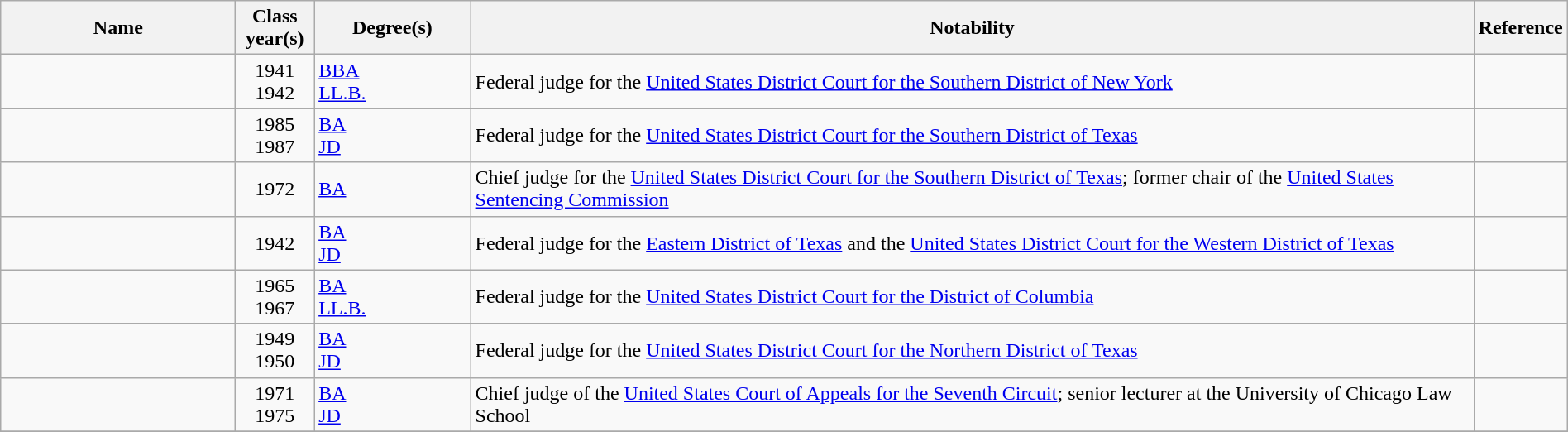<table class="wikitable sortable" style="width:100%">
<tr>
<th style="width:15%;">Name</th>
<th style="width:5%;">Class year(s)</th>
<th style="width:10%;">Degree(s)</th>
<th style="width:*;" class="unsortable">Notability</th>
<th style="width:5%;" class="unsortable">Reference</th>
</tr>
<tr>
<td></td>
<td style="text-align:center;">1941<br>1942</td>
<td><a href='#'>BBA</a><br><a href='#'>LL.B.</a></td>
<td>Federal judge for the <a href='#'>United States District Court for the Southern District of New York</a></td>
<td style="text-align:center;"></td>
</tr>
<tr>
<td></td>
<td style="text-align:center;">1985<br>1987</td>
<td><a href='#'>BA</a><br><a href='#'>JD</a></td>
<td>Federal judge for the <a href='#'>United States District Court for the Southern District of Texas</a></td>
<td style="text-align:center;"></td>
</tr>
<tr>
<td></td>
<td style="text-align:center;">1972</td>
<td><a href='#'>BA</a></td>
<td>Chief judge for the <a href='#'>United States District Court for the Southern District of Texas</a>; former chair of the <a href='#'>United States Sentencing Commission</a></td>
<td style="text-align:center;"></td>
</tr>
<tr>
<td></td>
<td style="text-align:center;">1942</td>
<td><a href='#'>BA</a><br><a href='#'>JD</a></td>
<td>Federal judge for the <a href='#'>Eastern District of Texas</a> and the <a href='#'>United States District Court for the Western District of Texas</a></td>
<td style="text-align:center;"></td>
</tr>
<tr>
<td></td>
<td style="text-align:center;">1965<br>1967</td>
<td><a href='#'>BA</a><br><a href='#'>LL.B.</a></td>
<td>Federal judge for the <a href='#'>United States District Court for the District of Columbia</a></td>
<td style="text-align:center;"></td>
</tr>
<tr>
<td></td>
<td style="text-align:center;">1949<br>1950</td>
<td><a href='#'>BA</a><br><a href='#'>JD</a></td>
<td>Federal judge for the <a href='#'>United States District Court for the Northern District of Texas</a></td>
<td style="text-align:center;"></td>
</tr>
<tr>
<td></td>
<td style="text-align:center;">1971<br>1975</td>
<td><a href='#'>BA</a><br><a href='#'>JD</a></td>
<td>Chief judge of the <a href='#'>United States Court of Appeals for the Seventh Circuit</a>; senior lecturer at the University of Chicago Law School</td>
<td style="text-align:center;"></td>
</tr>
<tr>
</tr>
</table>
